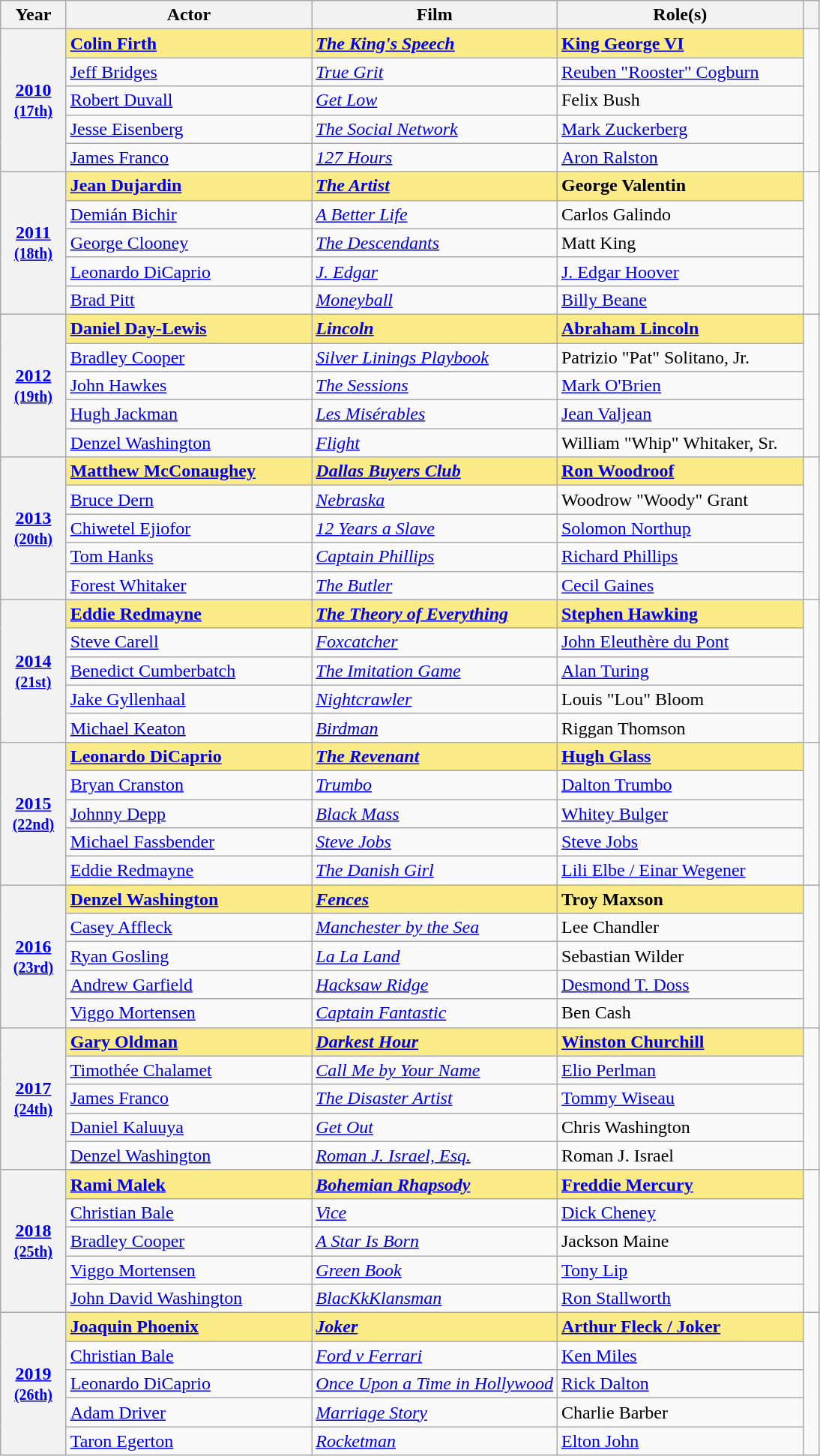<table class="wikitable sortable" style="text-align:left;">
<tr>
<th scope="col" style="width:8%;">Year</th>
<th scope="col" style="width:30%;">Actor</th>
<th scope="col" style="width:30%;">Film</th>
<th scope="col" style="width:30%;">Role(s)</th>
<th><strong></strong></th>
</tr>
<tr>
<th rowspan="5" scope="row" style="text-align:center"><a href='#'>2010</a><br><small><a href='#'>(17th)</a></small></th>
<td style="background:#FAEB86;"><strong><a href='#'>Colin Firth</a> </strong></td>
<td style="background:#FAEB86;"><strong><em><a href='#'>The King's Speech</a></em></strong></td>
<td style="background:#FAEB86;"><strong><a href='#'>King George VI</a></strong></td>
<td rowspan=5></td>
</tr>
<tr>
<td><a href='#'>Jeff Bridges</a></td>
<td><em><a href='#'>True Grit</a></em></td>
<td><a href='#'>Reuben "Rooster" Cogburn</a></td>
</tr>
<tr>
<td><a href='#'>Robert Duvall</a></td>
<td><em><a href='#'>Get Low</a></em></td>
<td>Felix Bush</td>
</tr>
<tr>
<td><a href='#'>Jesse Eisenberg</a></td>
<td><em><a href='#'>The Social Network</a></em></td>
<td><a href='#'>Mark Zuckerberg</a></td>
</tr>
<tr>
<td><a href='#'>James Franco</a></td>
<td><em><a href='#'>127 Hours</a></em></td>
<td><a href='#'>Aron Ralston</a></td>
</tr>
<tr>
<th rowspan="5" scope="row" style="text-align:center"><a href='#'>2011</a><br><small><a href='#'>(18th)</a></small></th>
<td style="background:#FAEB86;"><strong><a href='#'>Jean Dujardin</a> </strong></td>
<td style="background:#FAEB86;"><strong><em><a href='#'>The Artist</a></em></strong></td>
<td style="background:#FAEB86;"><strong>George Valentin</strong></td>
<td rowspan=5></td>
</tr>
<tr>
<td><a href='#'>Demián Bichir</a></td>
<td><em><a href='#'>A Better Life</a></em></td>
<td>Carlos Galindo</td>
</tr>
<tr>
<td><a href='#'>George Clooney</a></td>
<td><em><a href='#'>The Descendants</a></em></td>
<td>Matt King</td>
</tr>
<tr>
<td><a href='#'>Leonardo DiCaprio</a></td>
<td><em><a href='#'>J. Edgar</a></em></td>
<td><a href='#'>J. Edgar Hoover</a></td>
</tr>
<tr>
<td><a href='#'>Brad Pitt</a></td>
<td><em><a href='#'>Moneyball</a></em></td>
<td><a href='#'>Billy Beane</a></td>
</tr>
<tr>
<th rowspan="5" scope="row" style="text-align:center"><a href='#'>2012</a><br><small><a href='#'>(19th)</a></small></th>
<td style="background:#FAEB86;"><strong><a href='#'>Daniel Day-Lewis</a> </strong></td>
<td style="background:#FAEB86;"><strong><em><a href='#'>Lincoln</a></em></strong></td>
<td style="background:#FAEB86;"><strong><a href='#'>Abraham Lincoln</a></strong></td>
<td rowspan=5></td>
</tr>
<tr>
<td><a href='#'>Bradley Cooper</a></td>
<td><em><a href='#'>Silver Linings Playbook</a></em></td>
<td>Patrizio "Pat" Solitano, Jr.</td>
</tr>
<tr>
<td><a href='#'>John Hawkes</a></td>
<td><em><a href='#'>The Sessions</a></em></td>
<td><a href='#'>Mark O'Brien</a></td>
</tr>
<tr>
<td><a href='#'>Hugh Jackman</a></td>
<td><em><a href='#'>Les Misérables</a></em></td>
<td><a href='#'>Jean Valjean</a></td>
</tr>
<tr>
<td><a href='#'>Denzel Washington</a></td>
<td><em><a href='#'>Flight</a></em></td>
<td>William "Whip" Whitaker, Sr.</td>
</tr>
<tr>
<th rowspan="5" scope="row" style="text-align:center"><a href='#'>2013</a><br><small><a href='#'>(20th)</a></small></th>
<td style="background:#FAEB86;"><strong><a href='#'>Matthew McConaughey</a> </strong></td>
<td style="background:#FAEB86;"><strong><em><a href='#'>Dallas Buyers Club</a></em></strong></td>
<td style="background:#FAEB86;"><strong><a href='#'>Ron Woodroof</a></strong></td>
<td rowspan=5></td>
</tr>
<tr>
<td><a href='#'>Bruce Dern</a></td>
<td><em><a href='#'>Nebraska</a></em></td>
<td>Woodrow "Woody" Grant</td>
</tr>
<tr>
<td><a href='#'>Chiwetel Ejiofor</a></td>
<td><em><a href='#'>12 Years a Slave</a></em></td>
<td><a href='#'>Solomon Northup</a></td>
</tr>
<tr>
<td><a href='#'>Tom Hanks</a></td>
<td><em><a href='#'>Captain Phillips</a></em></td>
<td><a href='#'>Richard Phillips</a></td>
</tr>
<tr>
<td><a href='#'>Forest Whitaker</a></td>
<td><em><a href='#'>The Butler</a></em></td>
<td><a href='#'>Cecil Gaines</a></td>
</tr>
<tr>
<th rowspan="5" scope="row" style="text-align:center"><a href='#'>2014</a><br><small><a href='#'>(21st)</a></small></th>
<td style="background:#FAEB86;"><strong><a href='#'>Eddie Redmayne</a> </strong></td>
<td style="background:#FAEB86;"><strong><em><a href='#'>The Theory of Everything</a></em></strong></td>
<td style="background:#FAEB86;"><strong><a href='#'>Stephen Hawking</a></strong></td>
<td rowspan=5></td>
</tr>
<tr>
<td><a href='#'>Steve Carell</a></td>
<td><em><a href='#'>Foxcatcher</a></em></td>
<td><a href='#'>John Eleuthère du Pont</a></td>
</tr>
<tr>
<td><a href='#'>Benedict Cumberbatch</a></td>
<td><em><a href='#'>The Imitation Game</a></em></td>
<td><a href='#'>Alan Turing</a></td>
</tr>
<tr>
<td><a href='#'>Jake Gyllenhaal</a></td>
<td><em><a href='#'>Nightcrawler</a></em></td>
<td>Louis "Lou" Bloom</td>
</tr>
<tr>
<td><a href='#'>Michael Keaton</a></td>
<td><em><a href='#'>Birdman</a></em></td>
<td>Riggan Thomson</td>
</tr>
<tr>
<th rowspan="5" scope="row" style="text-align:center"><a href='#'>2015</a><br><small><a href='#'>(22nd)</a></small></th>
<td style="background:#FAEB86;"><strong><a href='#'>Leonardo DiCaprio</a> </strong></td>
<td style="background:#FAEB86;"><strong><em><a href='#'>The Revenant</a></em></strong></td>
<td style="background:#FAEB86;"><strong><a href='#'>Hugh Glass</a></strong></td>
<td rowspan=5></td>
</tr>
<tr>
<td><a href='#'>Bryan Cranston</a></td>
<td><em><a href='#'>Trumbo</a></em></td>
<td><a href='#'>Dalton Trumbo</a></td>
</tr>
<tr>
<td><a href='#'>Johnny Depp</a></td>
<td><em><a href='#'>Black Mass</a></em></td>
<td><a href='#'>Whitey Bulger</a></td>
</tr>
<tr>
<td><a href='#'>Michael Fassbender</a></td>
<td><em><a href='#'>Steve Jobs</a></em></td>
<td><a href='#'>Steve Jobs</a></td>
</tr>
<tr>
<td><a href='#'>Eddie Redmayne</a></td>
<td><em><a href='#'>The Danish Girl</a></em></td>
<td><a href='#'>Lili Elbe / Einar Wegener</a></td>
</tr>
<tr>
<th rowspan="5" scope="row" style="text-align:center"><a href='#'>2016</a><br><small><a href='#'>(23rd)</a></small></th>
<td style="background:#FAEB86;"><strong><a href='#'>Denzel Washington</a></strong></td>
<td style="background:#FAEB86;"><strong><em><a href='#'>Fences</a></em></strong></td>
<td style="background:#FAEB86;"><strong>Troy Maxson</strong></td>
<td rowspan=5></td>
</tr>
<tr>
<td><a href='#'>Casey Affleck</a> </td>
<td><em><a href='#'>Manchester by the Sea</a></em></td>
<td>Lee Chandler</td>
</tr>
<tr>
<td><a href='#'>Ryan Gosling</a></td>
<td><em><a href='#'>La La Land</a></em></td>
<td>Sebastian Wilder</td>
</tr>
<tr>
<td><a href='#'>Andrew Garfield</a></td>
<td><em><a href='#'>Hacksaw Ridge</a></em></td>
<td><a href='#'>Desmond T. Doss</a></td>
</tr>
<tr>
<td><a href='#'>Viggo Mortensen</a></td>
<td><em><a href='#'>Captain Fantastic</a></em></td>
<td>Ben Cash</td>
</tr>
<tr>
<th rowspan="5" scope="row" style="text-align:center"><a href='#'>2017</a><br><small><a href='#'>(24th)</a></small></th>
<td style="background:#FAEB86;"><strong><a href='#'>Gary Oldman</a> </strong></td>
<td style="background:#FAEB86;"><strong><em><a href='#'>Darkest Hour</a></em></strong></td>
<td style="background:#FAEB86;"><strong><a href='#'>Winston Churchill</a></strong></td>
<td rowspan=5></td>
</tr>
<tr>
<td><a href='#'>Timothée Chalamet</a></td>
<td><em><a href='#'>Call Me by Your Name</a></em></td>
<td><a href='#'>Elio Perlman</a></td>
</tr>
<tr>
<td><a href='#'>James Franco</a></td>
<td><em><a href='#'>The Disaster Artist</a></em></td>
<td><a href='#'>Tommy Wiseau</a></td>
</tr>
<tr>
<td><a href='#'>Daniel Kaluuya</a></td>
<td><em><a href='#'>Get Out</a></em></td>
<td>Chris Washington</td>
</tr>
<tr>
<td><a href='#'>Denzel Washington</a></td>
<td><em><a href='#'>Roman J. Israel, Esq.</a></em></td>
<td>Roman J. Israel</td>
</tr>
<tr>
<th rowspan="5" scope="row" style="text-align:center"><a href='#'>2018</a><br><small><a href='#'>(25th)</a></small></th>
<td style="background:#FAEB86;"><strong><a href='#'>Rami Malek</a> </strong></td>
<td style="background:#FAEB86;"><strong><em><a href='#'>Bohemian Rhapsody</a></em></strong></td>
<td style="background:#FAEB86;"><strong><a href='#'>Freddie Mercury</a></strong></td>
<td rowspan=5></td>
</tr>
<tr>
<td><a href='#'>Christian Bale</a></td>
<td><em><a href='#'>Vice</a></em></td>
<td><a href='#'>Dick Cheney</a></td>
</tr>
<tr>
<td><a href='#'>Bradley Cooper</a></td>
<td><em><a href='#'>A Star Is Born</a></em></td>
<td>Jackson Maine</td>
</tr>
<tr>
<td><a href='#'>Viggo Mortensen</a></td>
<td><em><a href='#'>Green Book</a></em></td>
<td><a href='#'>Tony Lip</a></td>
</tr>
<tr>
<td><a href='#'>John David Washington</a></td>
<td><em><a href='#'>BlacKkKlansman</a></em></td>
<td><a href='#'>Ron Stallworth</a></td>
</tr>
<tr>
<th rowspan="5" scope="row" style="text-align:center"><a href='#'>2019</a><br><small><a href='#'>(26th)</a></small></th>
<td style="background:#FAEB86;"><strong><a href='#'>Joaquin Phoenix</a> </strong></td>
<td style="background:#FAEB86;"><strong><em><a href='#'>Joker</a></em></strong></td>
<td style="background:#FAEB86;"><strong><a href='#'>Arthur Fleck / Joker</a></strong></td>
<td rowspan=5></td>
</tr>
<tr>
<td><a href='#'>Christian Bale</a></td>
<td><em><a href='#'>Ford v Ferrari</a></em></td>
<td><a href='#'>Ken Miles</a></td>
</tr>
<tr>
<td><a href='#'>Leonardo DiCaprio</a></td>
<td><em><a href='#'>Once Upon a Time in Hollywood</a></em></td>
<td><a href='#'>Rick Dalton</a></td>
</tr>
<tr>
<td><a href='#'>Adam Driver</a></td>
<td><em><a href='#'>Marriage Story</a></em></td>
<td>Charlie Barber</td>
</tr>
<tr>
<td><a href='#'>Taron Egerton</a></td>
<td><em><a href='#'>Rocketman</a></em></td>
<td><a href='#'>Elton John</a></td>
</tr>
</table>
